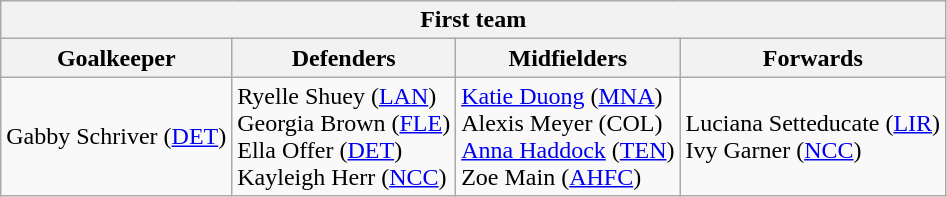<table class="wikitable">
<tr>
<th colspan="4">First team</th>
</tr>
<tr>
<th>Goalkeeper</th>
<th>Defenders</th>
<th>Midfielders</th>
<th>Forwards</th>
</tr>
<tr>
<td> Gabby Schriver (<a href='#'>DET</a>)</td>
<td> Ryelle Shuey (<a href='#'>LAN</a>)<br> Georgia Brown (<a href='#'>FLE</a>)<br> Ella Offer (<a href='#'>DET</a>)<br> Kayleigh Herr (<a href='#'>NCC</a>)</td>
<td> <a href='#'>Katie Duong</a> (<a href='#'>MNA</a>)<br> Alexis Meyer (COL)<br> <a href='#'>Anna Haddock</a> (<a href='#'>TEN</a>)<br> Zoe Main (<a href='#'>AHFC</a>)</td>
<td> Luciana Setteducate (<a href='#'>LIR</a>)<br> Ivy Garner (<a href='#'>NCC</a>)</td>
</tr>
</table>
